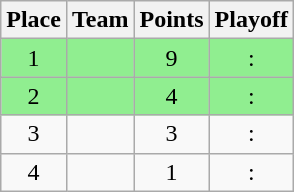<table class="wikitable">
<tr>
<th>Place</th>
<th>Team</th>
<th>Points</th>
<th>Playoff</th>
</tr>
<tr style="background: lightgreen">
<td align="center">1</td>
<td></td>
<td align="center">9</td>
<td align="center">:</td>
</tr>
<tr style="background: lightgreen">
<td align="center">2</td>
<td></td>
<td align="center">4</td>
<td align="center">:</td>
</tr>
<tr>
<td align="center">3</td>
<td></td>
<td align="center">3</td>
<td align="center">:</td>
</tr>
<tr>
<td align="center">4</td>
<td></td>
<td align="center">1</td>
<td align="center">:</td>
</tr>
</table>
